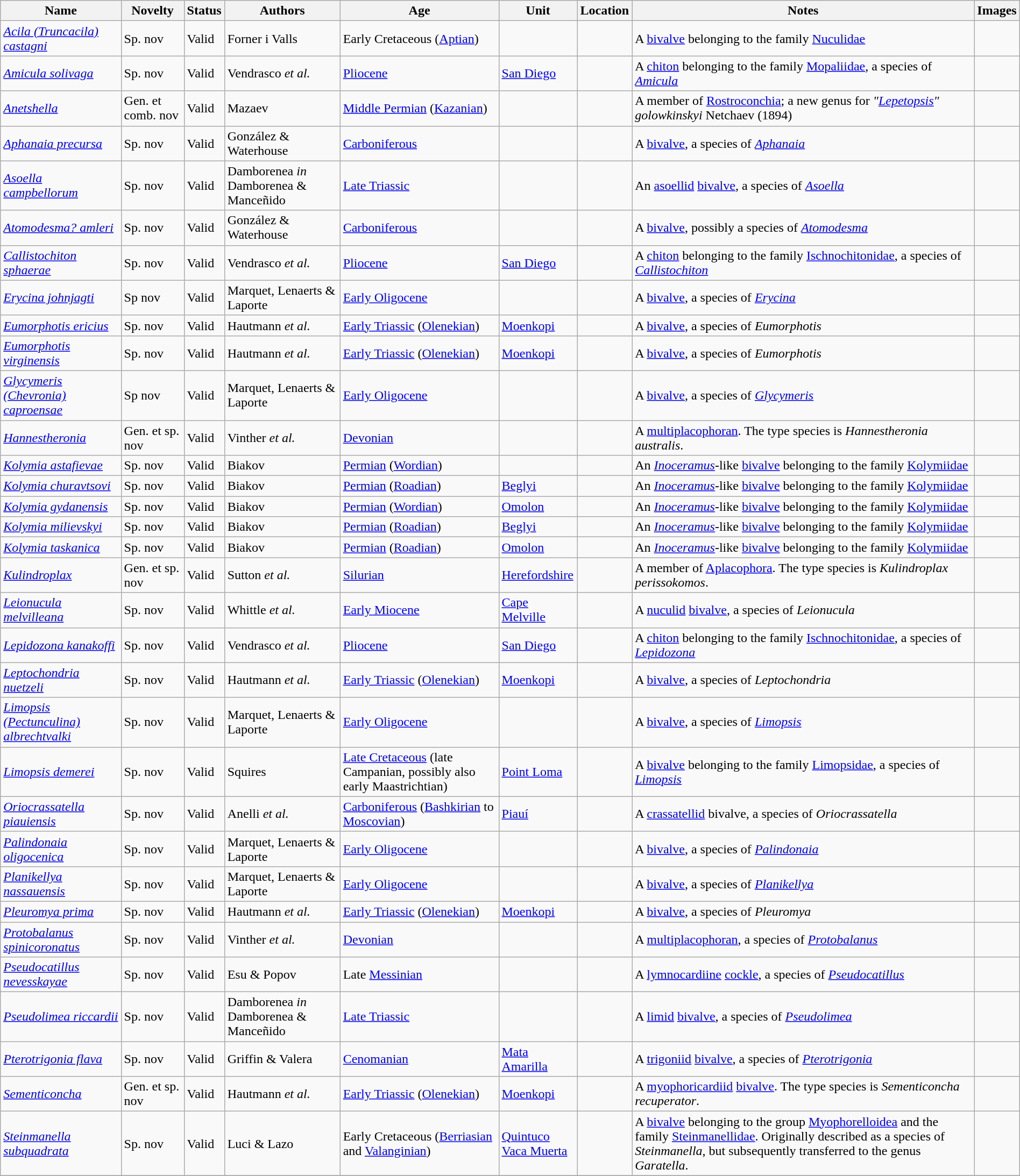<table class="wikitable sortable" align="center" width="100%">
<tr>
<th>Name</th>
<th>Novelty</th>
<th>Status</th>
<th>Authors</th>
<th>Age</th>
<th>Unit</th>
<th>Location</th>
<th>Notes</th>
<th>Images</th>
</tr>
<tr>
<td><em><a href='#'>Acila (Truncacila) castagni</a></em></td>
<td>Sp. nov</td>
<td>Valid</td>
<td>Forner i Valls</td>
<td>Early Cretaceous (<a href='#'>Aptian</a>)</td>
<td></td>
<td></td>
<td>A <a href='#'>bivalve</a> belonging to the family <a href='#'>Nuculidae</a></td>
<td></td>
</tr>
<tr>
<td><em><a href='#'>Amicula solivaga</a></em></td>
<td>Sp. nov</td>
<td>Valid</td>
<td>Vendrasco <em>et al.</em></td>
<td><a href='#'>Pliocene</a></td>
<td><a href='#'>San Diego</a></td>
<td></td>
<td>A <a href='#'>chiton</a> belonging to the family <a href='#'>Mopaliidae</a>, a species of <em><a href='#'>Amicula</a></em></td>
<td></td>
</tr>
<tr>
<td><em><a href='#'>Anetshella</a></em></td>
<td>Gen. et comb. nov</td>
<td>Valid</td>
<td>Mazaev</td>
<td><a href='#'>Middle Permian</a> (<a href='#'>Kazanian</a>)</td>
<td></td>
<td></td>
<td>A member of <a href='#'>Rostroconchia</a>; a new genus for <em>"<a href='#'>Lepetopsis</a>" golowkinskyi</em> Netchaev (1894)</td>
<td></td>
</tr>
<tr>
<td><em><a href='#'>Aphanaia precursa</a></em></td>
<td>Sp. nov</td>
<td>Valid</td>
<td>González & Waterhouse</td>
<td><a href='#'>Carboniferous</a></td>
<td></td>
<td></td>
<td>A <a href='#'>bivalve</a>, a species of <em><a href='#'>Aphanaia</a></em></td>
<td></td>
</tr>
<tr>
<td><em><a href='#'>Asoella campbellorum</a></em></td>
<td>Sp. nov</td>
<td>Valid</td>
<td>Damborenea <em>in</em> Damborenea & Manceñido</td>
<td><a href='#'>Late Triassic</a></td>
<td></td>
<td></td>
<td>An <a href='#'>asoellid</a> <a href='#'>bivalve</a>, a species of <em><a href='#'>Asoella</a></em></td>
<td></td>
</tr>
<tr>
<td><em><a href='#'>Atomodesma? amleri</a></em></td>
<td>Sp. nov</td>
<td>Valid</td>
<td>González & Waterhouse</td>
<td><a href='#'>Carboniferous</a></td>
<td></td>
<td></td>
<td>A <a href='#'>bivalve</a>, possibly a species of <em><a href='#'>Atomodesma</a></em></td>
<td></td>
</tr>
<tr>
<td><em><a href='#'>Callistochiton sphaerae</a></em></td>
<td>Sp. nov</td>
<td>Valid</td>
<td>Vendrasco <em>et al.</em></td>
<td><a href='#'>Pliocene</a></td>
<td><a href='#'>San Diego</a></td>
<td></td>
<td>A <a href='#'>chiton</a> belonging to the family <a href='#'>Ischnochitonidae</a>, a species of <em><a href='#'>Callistochiton</a></em></td>
<td></td>
</tr>
<tr>
<td><em><a href='#'>Erycina johnjagti</a></em></td>
<td>Sp nov</td>
<td>Valid</td>
<td>Marquet, Lenaerts & Laporte</td>
<td><a href='#'>Early Oligocene</a></td>
<td></td>
<td></td>
<td>A <a href='#'>bivalve</a>, a species of <em><a href='#'>Erycina</a></em></td>
<td></td>
</tr>
<tr>
<td><em><a href='#'>Eumorphotis ericius</a></em></td>
<td>Sp. nov</td>
<td>Valid</td>
<td>Hautmann <em>et al.</em></td>
<td><a href='#'>Early Triassic</a> (<a href='#'>Olenekian</a>)</td>
<td><a href='#'>Moenkopi</a></td>
<td></td>
<td>A <a href='#'>bivalve</a>, a species of <em>Eumorphotis</em></td>
<td></td>
</tr>
<tr>
<td><em><a href='#'>Eumorphotis virginensis</a></em></td>
<td>Sp. nov</td>
<td>Valid</td>
<td>Hautmann <em>et al.</em></td>
<td><a href='#'>Early Triassic</a> (<a href='#'>Olenekian</a>)</td>
<td><a href='#'>Moenkopi</a></td>
<td></td>
<td>A <a href='#'>bivalve</a>, a species of <em>Eumorphotis</em></td>
<td></td>
</tr>
<tr>
<td><em><a href='#'>Glycymeris (Chevronia) caproensae</a></em></td>
<td>Sp nov</td>
<td>Valid</td>
<td>Marquet, Lenaerts & Laporte</td>
<td><a href='#'>Early Oligocene</a></td>
<td></td>
<td></td>
<td>A <a href='#'>bivalve</a>, a species of <em><a href='#'>Glycymeris</a></em></td>
<td></td>
</tr>
<tr>
<td><em><a href='#'>Hannestheronia</a></em></td>
<td>Gen. et sp. nov</td>
<td>Valid</td>
<td>Vinther <em>et al.</em></td>
<td><a href='#'>Devonian</a></td>
<td></td>
<td></td>
<td>A <a href='#'>multiplacophoran</a>. The type species is <em>Hannestheronia australis</em>.</td>
<td></td>
</tr>
<tr>
<td><em><a href='#'>Kolymia astafievae</a></em></td>
<td>Sp. nov</td>
<td>Valid</td>
<td>Biakov</td>
<td><a href='#'>Permian</a> (<a href='#'>Wordian</a>)</td>
<td></td>
<td></td>
<td>An <em><a href='#'>Inoceramus</a></em>-like <a href='#'>bivalve</a> belonging to the family <a href='#'>Kolymiidae</a></td>
<td></td>
</tr>
<tr>
<td><em><a href='#'>Kolymia churavtsovi</a></em></td>
<td>Sp. nov</td>
<td>Valid</td>
<td>Biakov</td>
<td><a href='#'>Permian</a> (<a href='#'>Roadian</a>)</td>
<td><a href='#'>Beglyi</a></td>
<td></td>
<td>An <em><a href='#'>Inoceramus</a></em>-like <a href='#'>bivalve</a> belonging to the family <a href='#'>Kolymiidae</a></td>
<td></td>
</tr>
<tr>
<td><em><a href='#'>Kolymia gydanensis</a></em></td>
<td>Sp. nov</td>
<td>Valid</td>
<td>Biakov</td>
<td><a href='#'>Permian</a> (<a href='#'>Wordian</a>)</td>
<td><a href='#'>Omolon</a></td>
<td></td>
<td>An <em><a href='#'>Inoceramus</a></em>-like <a href='#'>bivalve</a> belonging to the family <a href='#'>Kolymiidae</a></td>
<td></td>
</tr>
<tr>
<td><em><a href='#'>Kolymia milievskyi</a></em></td>
<td>Sp. nov</td>
<td>Valid</td>
<td>Biakov</td>
<td><a href='#'>Permian</a> (<a href='#'>Roadian</a>)</td>
<td><a href='#'>Beglyi</a></td>
<td></td>
<td>An <em><a href='#'>Inoceramus</a></em>-like <a href='#'>bivalve</a> belonging to the family <a href='#'>Kolymiidae</a></td>
<td></td>
</tr>
<tr>
<td><em><a href='#'>Kolymia taskanica</a></em></td>
<td>Sp. nov</td>
<td>Valid</td>
<td>Biakov</td>
<td><a href='#'>Permian</a> (<a href='#'>Roadian</a>)</td>
<td><a href='#'>Omolon</a></td>
<td></td>
<td>An <em><a href='#'>Inoceramus</a></em>-like <a href='#'>bivalve</a> belonging to the family <a href='#'>Kolymiidae</a></td>
<td></td>
</tr>
<tr>
<td><em><a href='#'>Kulindroplax</a></em></td>
<td>Gen. et sp. nov</td>
<td>Valid</td>
<td>Sutton <em>et al.</em></td>
<td><a href='#'>Silurian</a></td>
<td><a href='#'>Herefordshire</a></td>
<td></td>
<td>A member of <a href='#'>Aplacophora</a>. The type species is <em>Kulindroplax perissokomos</em>.</td>
<td></td>
</tr>
<tr>
<td><em><a href='#'>Leionucula melvilleana</a></em></td>
<td>Sp. nov</td>
<td>Valid</td>
<td>Whittle <em>et al.</em></td>
<td><a href='#'>Early Miocene</a></td>
<td><a href='#'>Cape Melville</a></td>
<td></td>
<td>A <a href='#'>nuculid</a> <a href='#'>bivalve</a>, a species of <em>Leionucula</em></td>
<td></td>
</tr>
<tr>
<td><em><a href='#'>Lepidozona kanakoffi</a></em></td>
<td>Sp. nov</td>
<td>Valid</td>
<td>Vendrasco <em>et al.</em></td>
<td><a href='#'>Pliocene</a></td>
<td><a href='#'>San Diego</a></td>
<td></td>
<td>A <a href='#'>chiton</a> belonging to the family <a href='#'>Ischnochitonidae</a>, a species of <em><a href='#'>Lepidozona</a></em></td>
<td></td>
</tr>
<tr>
<td><em><a href='#'>Leptochondria nuetzeli</a></em></td>
<td>Sp. nov</td>
<td>Valid</td>
<td>Hautmann <em>et al.</em></td>
<td><a href='#'>Early Triassic</a> (<a href='#'>Olenekian</a>)</td>
<td><a href='#'>Moenkopi</a></td>
<td></td>
<td>A <a href='#'>bivalve</a>, a species of <em>Leptochondria</em></td>
<td></td>
</tr>
<tr>
<td><em><a href='#'>Limopsis (Pectunculina) albrechtvalki</a></em></td>
<td>Sp. nov</td>
<td>Valid</td>
<td>Marquet, Lenaerts & Laporte</td>
<td><a href='#'>Early Oligocene</a></td>
<td></td>
<td></td>
<td>A <a href='#'>bivalve</a>, a species of <em><a href='#'>Limopsis</a></em></td>
<td></td>
</tr>
<tr>
<td><em><a href='#'>Limopsis demerei</a></em></td>
<td>Sp. nov</td>
<td>Valid</td>
<td>Squires</td>
<td><a href='#'>Late Cretaceous</a> (late Campanian, possibly also early Maastrichtian)</td>
<td><a href='#'>Point Loma</a></td>
<td></td>
<td>A <a href='#'>bivalve</a> belonging to the family <a href='#'>Limopsidae</a>, a species of <em><a href='#'>Limopsis</a></em></td>
<td></td>
</tr>
<tr>
<td><em><a href='#'>Oriocrassatella piauiensis</a></em></td>
<td>Sp. nov</td>
<td>Valid</td>
<td>Anelli <em>et al.</em></td>
<td><a href='#'>Carboniferous</a> (<a href='#'>Bashkirian</a> to <a href='#'>Moscovian</a>)</td>
<td><a href='#'>Piauí</a></td>
<td></td>
<td>A <a href='#'>crassatellid</a> bivalve, a species of <em>Oriocrassatella</em></td>
<td></td>
</tr>
<tr>
<td><em><a href='#'>Palindonaia oligocenica</a></em></td>
<td>Sp. nov</td>
<td>Valid</td>
<td>Marquet, Lenaerts & Laporte</td>
<td><a href='#'>Early Oligocene</a></td>
<td></td>
<td></td>
<td>A <a href='#'>bivalve</a>, a species of <em><a href='#'>Palindonaia</a></em></td>
<td></td>
</tr>
<tr>
<td><em><a href='#'>Planikellya nassauensis</a></em></td>
<td>Sp. nov</td>
<td>Valid</td>
<td>Marquet, Lenaerts & Laporte</td>
<td><a href='#'>Early Oligocene</a></td>
<td></td>
<td><br></td>
<td>A <a href='#'>bivalve</a>, a species of <em><a href='#'>Planikellya</a></em></td>
<td></td>
</tr>
<tr>
<td><em><a href='#'>Pleuromya prima</a></em></td>
<td>Sp. nov</td>
<td>Valid</td>
<td>Hautmann <em>et al.</em></td>
<td><a href='#'>Early Triassic</a> (<a href='#'>Olenekian</a>)</td>
<td><a href='#'>Moenkopi</a></td>
<td></td>
<td>A <a href='#'>bivalve</a>, a species of <em>Pleuromya</em></td>
<td></td>
</tr>
<tr>
<td><em><a href='#'>Protobalanus spinicoronatus</a></em></td>
<td>Sp. nov</td>
<td>Valid</td>
<td>Vinther <em>et al.</em></td>
<td><a href='#'>Devonian</a></td>
<td></td>
<td></td>
<td>A <a href='#'>multiplacophoran</a>, a species of <em><a href='#'>Protobalanus</a></em></td>
<td></td>
</tr>
<tr>
<td><em><a href='#'>Pseudocatillus nevesskayae</a></em></td>
<td>Sp. nov</td>
<td>Valid</td>
<td>Esu & Popov</td>
<td>Late <a href='#'>Messinian</a></td>
<td></td>
<td></td>
<td>A <a href='#'>lymnocardiine</a> <a href='#'>cockle</a>, a species of <em><a href='#'>Pseudocatillus</a></em></td>
<td></td>
</tr>
<tr>
<td><em><a href='#'>Pseudolimea riccardii</a></em></td>
<td>Sp. nov</td>
<td>Valid</td>
<td>Damborenea <em>in</em> Damborenea & Manceñido</td>
<td><a href='#'>Late Triassic</a></td>
<td></td>
<td></td>
<td>A <a href='#'>limid</a> <a href='#'>bivalve</a>, a species of <em><a href='#'>Pseudolimea</a></em></td>
<td></td>
</tr>
<tr>
<td><em><a href='#'>Pterotrigonia flava</a></em></td>
<td>Sp. nov</td>
<td>Valid</td>
<td>Griffin & Valera</td>
<td><a href='#'>Cenomanian</a></td>
<td><a href='#'>Mata Amarilla</a></td>
<td></td>
<td>A <a href='#'>trigoniid</a> <a href='#'>bivalve</a>, a species of <em><a href='#'>Pterotrigonia</a></em></td>
<td></td>
</tr>
<tr>
<td><em><a href='#'>Sementiconcha</a></em></td>
<td>Gen. et sp. nov</td>
<td>Valid</td>
<td>Hautmann <em>et al.</em></td>
<td><a href='#'>Early Triassic</a> (<a href='#'>Olenekian</a>)</td>
<td><a href='#'>Moenkopi</a></td>
<td></td>
<td>A <a href='#'>myophoricardiid</a> <a href='#'>bivalve</a>. The type species is <em>Sementiconcha recuperator</em>.</td>
<td></td>
</tr>
<tr>
<td><em><a href='#'>Steinmanella subquadrata</a></em></td>
<td>Sp. nov</td>
<td>Valid</td>
<td>Luci & Lazo</td>
<td>Early Cretaceous (<a href='#'>Berriasian</a> and <a href='#'>Valanginian</a>)</td>
<td><a href='#'>Quintuco</a><br><a href='#'>Vaca Muerta</a></td>
<td></td>
<td>A <a href='#'>bivalve</a> belonging to the group <a href='#'>Myophorelloidea</a> and the family <a href='#'>Steinmanellidae</a>. Originally described as a species of <em>Steinmanella</em>, but subsequently transferred to the genus <em>Garatella</em>.</td>
<td></td>
</tr>
<tr>
</tr>
</table>
